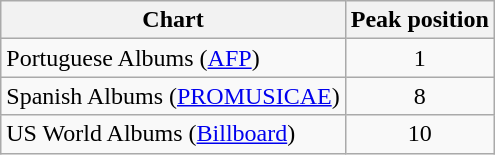<table class="wikitable">
<tr>
<th>Chart</th>
<th>Peak position</th>
</tr>
<tr>
<td>Portuguese Albums (<a href='#'>AFP</a>)</td>
<td style="text-align:center;">1</td>
</tr>
<tr>
<td>Spanish Albums (<a href='#'>PROMUSICAE</a>)</td>
<td style="text-align:center;">8</td>
</tr>
<tr>
<td>US World Albums (<a href='#'>Billboard</a>)</td>
<td style="text-align:center;">10</td>
</tr>
</table>
